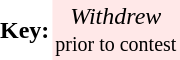<table border="0" cellspacing="0" cellpadding="2">
<tr>
<td><strong>Key:</strong></td>
<td align="center" bgcolor=#FFE8E8><em>Withdrew</em><br><small>prior to contest</small></td>
</tr>
</table>
